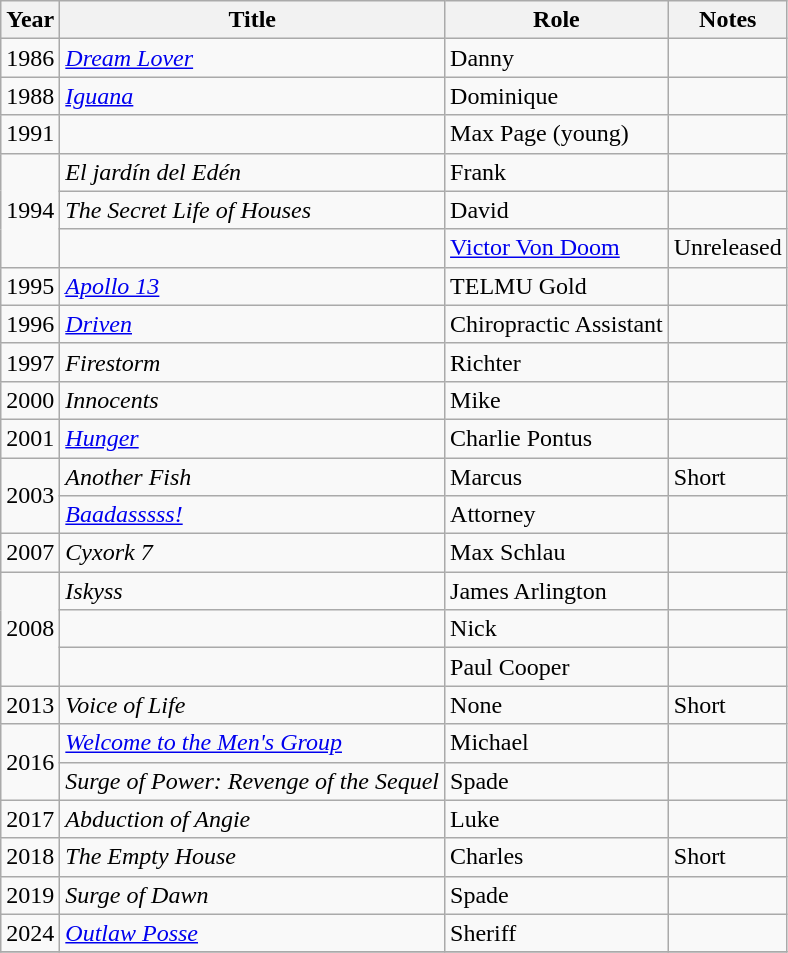<table class="wikitable sortable">
<tr>
<th>Year</th>
<th>Title</th>
<th>Role</th>
<th class="unsortable">Notes</th>
</tr>
<tr>
<td>1986</td>
<td><em><a href='#'>Dream Lover</a></em></td>
<td>Danny</td>
<td></td>
</tr>
<tr>
<td>1988</td>
<td><em><a href='#'>Iguana</a></em></td>
<td>Dominique</td>
<td></td>
</tr>
<tr>
<td>1991</td>
<td><em></em></td>
<td>Max Page (young)</td>
<td></td>
</tr>
<tr>
<td rowspan="3">1994</td>
<td><em>El jardín del Edén</em></td>
<td>Frank</td>
<td></td>
</tr>
<tr>
<td><em>The Secret Life of Houses</em></td>
<td>David</td>
<td></td>
</tr>
<tr>
<td><em></em></td>
<td><a href='#'>Victor Von Doom</a></td>
<td>Unreleased</td>
</tr>
<tr>
<td>1995</td>
<td><em><a href='#'>Apollo 13</a></em></td>
<td>TELMU Gold</td>
<td></td>
</tr>
<tr>
<td>1996</td>
<td><em><a href='#'>Driven</a></em></td>
<td>Chiropractic Assistant</td>
<td></td>
</tr>
<tr>
<td>1997</td>
<td><em>Firestorm</em></td>
<td>Richter</td>
<td></td>
</tr>
<tr>
<td>2000</td>
<td><em>Innocents</em></td>
<td>Mike</td>
<td></td>
</tr>
<tr>
<td>2001</td>
<td><em><a href='#'>Hunger</a></em></td>
<td>Charlie Pontus</td>
<td></td>
</tr>
<tr>
<td rowspan="2">2003</td>
<td><em>Another Fish</em></td>
<td>Marcus</td>
<td>Short</td>
</tr>
<tr>
<td><em><a href='#'>Baadasssss!</a></em></td>
<td>Attorney</td>
<td></td>
</tr>
<tr>
<td>2007</td>
<td><em>Cyxork 7</em></td>
<td>Max Schlau</td>
<td></td>
</tr>
<tr>
<td rowspan="3">2008</td>
<td><em>Iskyss</em></td>
<td>James Arlington</td>
<td></td>
</tr>
<tr>
<td><em></em></td>
<td>Nick</td>
<td></td>
</tr>
<tr>
<td><em></em></td>
<td>Paul Cooper</td>
<td></td>
</tr>
<tr>
<td>2013</td>
<td><em>Voice of Life</em></td>
<td>None</td>
<td>Short</td>
</tr>
<tr>
<td rowspan="2">2016</td>
<td><em><a href='#'>Welcome to the Men's Group</a></em></td>
<td>Michael</td>
<td></td>
</tr>
<tr>
<td><em>Surge of Power: Revenge of the Sequel</em></td>
<td>Spade</td>
<td></td>
</tr>
<tr>
<td>2017</td>
<td><em>Abduction of Angie</em></td>
<td>Luke</td>
<td></td>
</tr>
<tr>
<td>2018</td>
<td><em>The Empty House</em></td>
<td>Charles</td>
<td>Short</td>
</tr>
<tr>
<td>2019</td>
<td><em>Surge of Dawn</em></td>
<td>Spade</td>
<td></td>
</tr>
<tr>
<td>2024</td>
<td><em><a href='#'>Outlaw Posse</a></em></td>
<td>Sheriff</td>
<td></td>
</tr>
<tr>
</tr>
</table>
